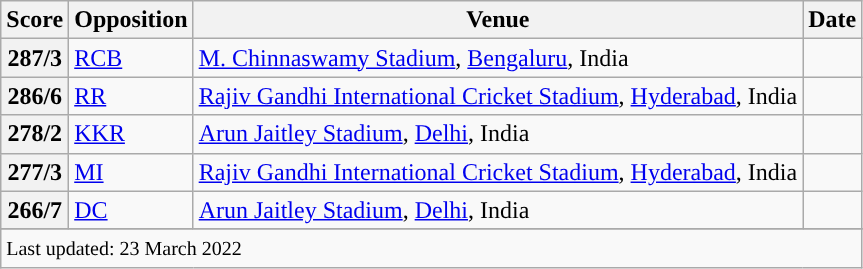<table class="wikitable">
<tr>
<th style="text-align=center;"><strong>Score</strong></th>
<th style="text-align=center;"><strong>Opposition</strong></th>
<th style="text-align=center;"><strong>Venue</strong></th>
<th style="text-align=center;"><strong>Date</strong></th>
</tr>
<tr>
<th>287/3</th>
<td><a href='#'>RCB</a></td>
<td><a href='#'>M. Chinnaswamy Stadium</a>, <a href='#'>Bengaluru</a>, India</td>
<td></td>
</tr>
<tr>
<th>286/6</th>
<td><a href='#'>RR</a></td>
<td><a href='#'>Rajiv Gandhi International Cricket Stadium</a>, <a href='#'>Hyderabad</a>, India</td>
<td></td>
</tr>
<tr>
<th>278/2</th>
<td><a href='#'>KKR</a></td>
<td><a href='#'>Arun Jaitley Stadium</a>, <a href='#'>Delhi</a>, India</td>
<td></td>
</tr>
<tr>
<th>277/3</th>
<td><a href='#'>MI</a></td>
<td><a href='#'>Rajiv Gandhi International Cricket Stadium</a>, <a href='#'>Hyderabad</a>, India</td>
<td></td>
</tr>
<tr>
<th>266/7</th>
<td><a href='#'>DC</a></td>
<td><a href='#'>Arun Jaitley Stadium</a>, <a href='#'>Delhi</a>, India</td>
<td></td>
</tr>
<tr>
</tr>
<tr class=sortbottom>
<td colspan="4"><small>Last updated: 23 March 2022</small></td>
</tr>
</table>
